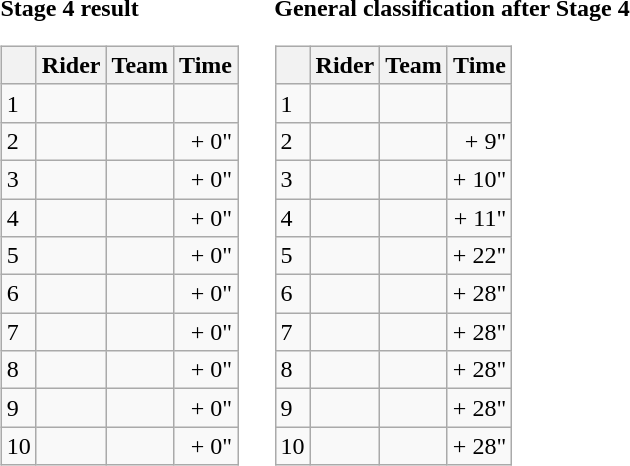<table>
<tr>
<td><strong>Stage 4 result</strong><br><table class="wikitable">
<tr>
<th></th>
<th>Rider</th>
<th>Team</th>
<th>Time</th>
</tr>
<tr>
<td>1</td>
<td> </td>
<td></td>
<td align="right"></td>
</tr>
<tr>
<td>2</td>
<td></td>
<td></td>
<td align="right">+ 0"</td>
</tr>
<tr>
<td>3</td>
<td></td>
<td></td>
<td align="right">+ 0"</td>
</tr>
<tr>
<td>4</td>
<td> </td>
<td></td>
<td align="right">+ 0"</td>
</tr>
<tr>
<td>5</td>
<td></td>
<td></td>
<td align="right">+ 0"</td>
</tr>
<tr>
<td>6</td>
<td></td>
<td></td>
<td align="right">+ 0"</td>
</tr>
<tr>
<td>7</td>
<td></td>
<td></td>
<td align="right">+ 0"</td>
</tr>
<tr>
<td>8</td>
<td></td>
<td></td>
<td align="right">+ 0"</td>
</tr>
<tr>
<td>9</td>
<td></td>
<td></td>
<td align="right">+ 0"</td>
</tr>
<tr>
<td>10</td>
<td></td>
<td></td>
<td align="right">+ 0"</td>
</tr>
</table>
</td>
<td></td>
<td><strong>General classification after Stage 4</strong><br><table class="wikitable">
<tr>
<th></th>
<th>Rider</th>
<th>Team</th>
<th>Time</th>
</tr>
<tr>
<td>1</td>
<td> </td>
<td></td>
<td align="right"></td>
</tr>
<tr>
<td>2</td>
<td></td>
<td></td>
<td align="right">+ 9"</td>
</tr>
<tr>
<td>3</td>
<td></td>
<td></td>
<td align="right">+ 10"</td>
</tr>
<tr>
<td>4</td>
<td></td>
<td></td>
<td align="right">+ 11"</td>
</tr>
<tr>
<td>5</td>
<td> </td>
<td></td>
<td align="right">+ 22"</td>
</tr>
<tr>
<td>6</td>
<td></td>
<td></td>
<td align="right">+ 28"</td>
</tr>
<tr>
<td>7</td>
<td></td>
<td></td>
<td align="right">+ 28"</td>
</tr>
<tr>
<td>8</td>
<td></td>
<td></td>
<td align="right">+ 28"</td>
</tr>
<tr>
<td>9</td>
<td></td>
<td></td>
<td align="right">+ 28"</td>
</tr>
<tr>
<td>10</td>
<td></td>
<td></td>
<td align="right">+ 28"</td>
</tr>
</table>
</td>
</tr>
</table>
